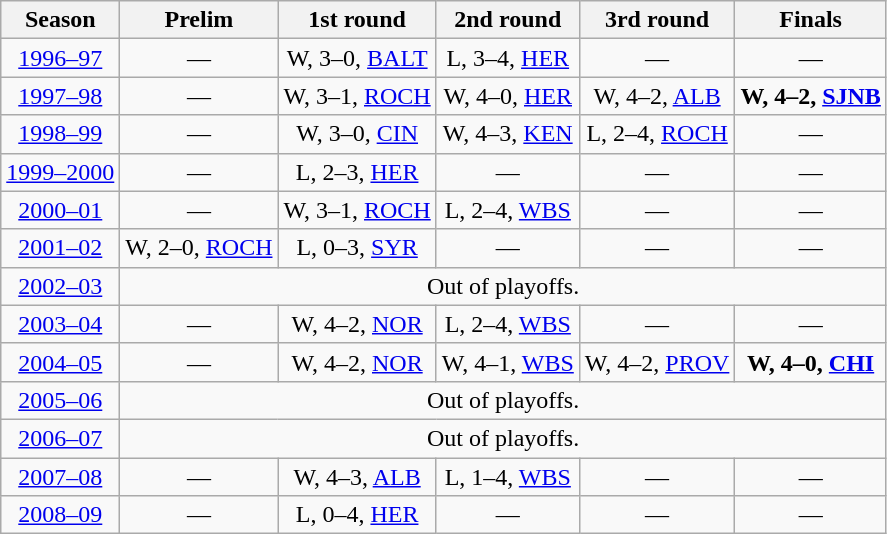<table class="wikitable" style="text-align:center">
<tr>
<th>Season</th>
<th>Prelim</th>
<th>1st round</th>
<th>2nd round</th>
<th>3rd round</th>
<th>Finals</th>
</tr>
<tr>
<td><a href='#'>1996–97</a></td>
<td>—</td>
<td>W, 3–0, <a href='#'>BALT</a></td>
<td>L, 3–4, <a href='#'>HER</a></td>
<td>—</td>
<td>—</td>
</tr>
<tr>
<td><a href='#'>1997–98</a></td>
<td>—</td>
<td>W, 3–1, <a href='#'>ROCH</a></td>
<td>W, 4–0, <a href='#'>HER</a></td>
<td>W, 4–2, <a href='#'>ALB</a></td>
<td><strong>W, 4–2, <a href='#'>SJNB</a></strong></td>
</tr>
<tr>
<td><a href='#'>1998–99</a></td>
<td>—</td>
<td>W, 3–0, <a href='#'>CIN</a></td>
<td>W, 4–3, <a href='#'>KEN</a></td>
<td>L, 2–4, <a href='#'>ROCH</a></td>
<td>—</td>
</tr>
<tr>
<td><a href='#'>1999–2000</a></td>
<td>—</td>
<td>L, 2–3, <a href='#'>HER</a></td>
<td>—</td>
<td>—</td>
<td>—</td>
</tr>
<tr>
<td><a href='#'>2000–01</a></td>
<td>—</td>
<td>W, 3–1, <a href='#'>ROCH</a></td>
<td>L, 2–4, <a href='#'>WBS</a></td>
<td>—</td>
<td>—</td>
</tr>
<tr>
<td><a href='#'>2001–02</a></td>
<td>W, 2–0, <a href='#'>ROCH</a></td>
<td>L, 0–3, <a href='#'>SYR</a></td>
<td>—</td>
<td>—</td>
<td>—</td>
</tr>
<tr>
<td><a href='#'>2002–03</a></td>
<td colspan="5">Out of playoffs.</td>
</tr>
<tr>
<td><a href='#'>2003–04</a></td>
<td>—</td>
<td>W, 4–2, <a href='#'>NOR</a></td>
<td>L, 2–4, <a href='#'>WBS</a></td>
<td>—</td>
<td>—</td>
</tr>
<tr>
<td><a href='#'>2004–05</a></td>
<td>—</td>
<td>W, 4–2, <a href='#'>NOR</a></td>
<td>W, 4–1, <a href='#'>WBS</a></td>
<td>W, 4–2, <a href='#'>PROV</a></td>
<td><strong>W, 4–0, <a href='#'>CHI</a></strong></td>
</tr>
<tr>
<td><a href='#'>2005–06</a></td>
<td colspan="5">Out of playoffs.</td>
</tr>
<tr>
<td><a href='#'>2006–07</a></td>
<td colspan="5">Out of playoffs.</td>
</tr>
<tr>
<td><a href='#'>2007–08</a></td>
<td>—</td>
<td>W, 4–3, <a href='#'>ALB</a></td>
<td>L, 1–4, <a href='#'>WBS</a></td>
<td>—</td>
<td>—</td>
</tr>
<tr>
<td><a href='#'>2008–09</a></td>
<td>—</td>
<td>L, 0–4, <a href='#'>HER</a></td>
<td>—</td>
<td>—</td>
<td>—</td>
</tr>
</table>
